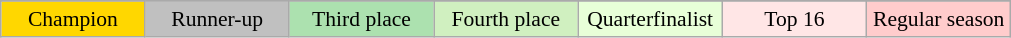<table class="wikitable" style="font-size:90%; text-align:center;">
<tr>
</tr>
<tr>
<td style="background:gold;" width=14%>Champion</td>
<td style="background:silver;" width=14%>Runner-up</td>
<td style="background:#ACE1AF;" width=14%>Third place</td>
<td style="background:#D0F0C0;" width=14%>Fourth place</td>
<td style="background:#E8FFD8;" width=14%>Quarterfinalist</td>
<td style="background:#FFE6E6;" width=14%>Top 16</td>
<td style="background:#fcc;" width=14%>Regular season</td>
</tr>
</table>
